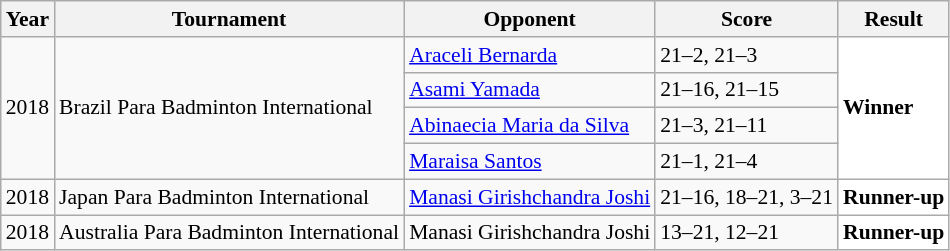<table class="sortable wikitable" style="font-size: 90%;">
<tr>
<th>Year</th>
<th>Tournament</th>
<th>Opponent</th>
<th>Score</th>
<th>Result</th>
</tr>
<tr>
<td rowspan="4" align="center">2018</td>
<td rowspan="4" align="left">Brazil Para Badminton International</td>
<td align="left"> <a href='#'>Araceli Bernarda</a></td>
<td align="left">21–2, 21–3</td>
<td rowspan="4" style="text-align:left; background:white"> <strong>Winner</strong></td>
</tr>
<tr>
<td align="left"> <a href='#'>Asami Yamada</a></td>
<td align="left">21–16, 21–15</td>
</tr>
<tr>
<td align="left"> <a href='#'>Abinaecia Maria da Silva</a></td>
<td align="left">21–3, 21–11</td>
</tr>
<tr>
<td align="left"> <a href='#'>Maraisa Santos</a></td>
<td align="left">21–1, 21–4</td>
</tr>
<tr>
<td align="center">2018</td>
<td align="left">Japan Para Badminton International</td>
<td align="left"> <a href='#'>Manasi Girishchandra Joshi</a></td>
<td align="left">21–16, 18–21, 3–21</td>
<td style="text-align:left; background:white"> <strong>Runner-up</strong></td>
</tr>
<tr>
<td align="center">2018</td>
<td align="left">Australia Para Badminton International</td>
<td align="left"> Manasi Girishchandra Joshi</td>
<td align="left">13–21, 12–21</td>
<td style="text-align:left; background:white"> <strong>Runner-up</strong></td>
</tr>
</table>
